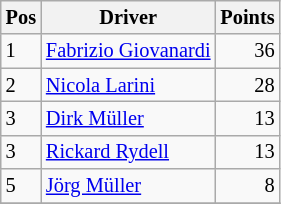<table class="wikitable" style="font-size: 85%;">
<tr>
<th>Pos</th>
<th>Driver</th>
<th>Points</th>
</tr>
<tr>
<td>1</td>
<td> <a href='#'>Fabrizio Giovanardi</a></td>
<td style="text-align:right">36</td>
</tr>
<tr>
<td>2</td>
<td> <a href='#'>Nicola Larini</a></td>
<td style="text-align:right">28</td>
</tr>
<tr>
<td>3</td>
<td> <a href='#'>Dirk Müller</a></td>
<td style="text-align:right">13</td>
</tr>
<tr>
<td>3</td>
<td> <a href='#'>Rickard Rydell</a></td>
<td style="text-align:right">13</td>
</tr>
<tr>
<td>5</td>
<td> <a href='#'>Jörg Müller</a></td>
<td style="text-align:right">8</td>
</tr>
<tr>
</tr>
</table>
